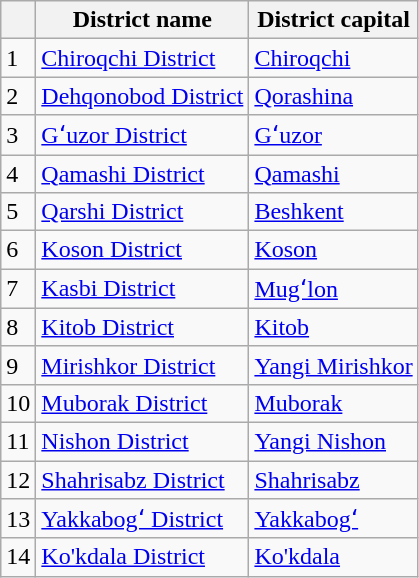<table class="wikitable sortable">
<tr>
<th></th>
<th>District name</th>
<th>District capital</th>
</tr>
<tr>
<td>1</td>
<td><a href='#'>Chiroqchi District</a></td>
<td><a href='#'>Chiroqchi</a></td>
</tr>
<tr>
<td>2</td>
<td><a href='#'>Dehqonobod District</a></td>
<td><a href='#'>Qorashina</a></td>
</tr>
<tr>
<td>3</td>
<td><a href='#'>Gʻuzor District</a></td>
<td><a href='#'>Gʻuzor</a></td>
</tr>
<tr>
<td>4</td>
<td><a href='#'>Qamashi District</a></td>
<td><a href='#'>Qamashi</a></td>
</tr>
<tr>
<td>5</td>
<td><a href='#'>Qarshi District</a></td>
<td><a href='#'>Beshkent</a></td>
</tr>
<tr>
<td>6</td>
<td><a href='#'>Koson District</a></td>
<td><a href='#'>Koson</a></td>
</tr>
<tr>
<td>7</td>
<td><a href='#'>Kasbi District</a></td>
<td><a href='#'>Mugʻlon</a></td>
</tr>
<tr>
<td>8</td>
<td><a href='#'>Kitob District</a></td>
<td><a href='#'>Kitob</a></td>
</tr>
<tr>
<td>9</td>
<td><a href='#'>Mirishkor District</a></td>
<td><a href='#'>Yangi Mirishkor</a></td>
</tr>
<tr>
<td>10</td>
<td><a href='#'>Muborak District</a></td>
<td><a href='#'>Muborak</a></td>
</tr>
<tr>
<td>11</td>
<td><a href='#'>Nishon District</a></td>
<td><a href='#'>Yangi Nishon</a></td>
</tr>
<tr>
<td>12</td>
<td><a href='#'>Shahrisabz District</a></td>
<td><a href='#'>Shahrisabz</a></td>
</tr>
<tr>
<td>13</td>
<td><a href='#'>Yakkabogʻ District</a></td>
<td><a href='#'>Yakkabogʻ</a></td>
</tr>
<tr>
<td>14</td>
<td><a href='#'>Ko'kdala District</a></td>
<td><a href='#'>Ko'kdala</a></td>
</tr>
</table>
